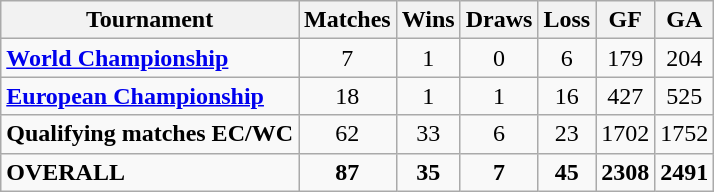<table class="wikitable sortable">
<tr>
<th>Tournament</th>
<th>Matches</th>
<th>Wins</th>
<th>Draws</th>
<th>Loss</th>
<th>GF</th>
<th>GA</th>
</tr>
<tr>
<td><strong><a href='#'>World Championship</a></strong></td>
<td align=center>7</td>
<td align=center>1</td>
<td align=center>0</td>
<td align=center>6</td>
<td align=center>179</td>
<td align=center>204</td>
</tr>
<tr>
<td><strong><a href='#'>European Championship</a></strong></td>
<td align=center>18</td>
<td align=center>1</td>
<td align=center>1</td>
<td align=center>16</td>
<td align=center>427</td>
<td align=center>525</td>
</tr>
<tr>
<td><strong>Qualifying matches EC/WC</strong></td>
<td align=center>62</td>
<td align=center>33</td>
<td align=center>6</td>
<td align=center>23</td>
<td align=center>1702</td>
<td align=center>1752</td>
</tr>
<tr>
<td><strong>OVERALL</strong></td>
<td align=center><strong>87</strong></td>
<td align=center><strong>35</strong></td>
<td align=center><strong>7</strong></td>
<td align=center><strong>45</strong></td>
<td align=center><strong>2308</strong></td>
<td align=center><strong>2491</strong></td>
</tr>
</table>
